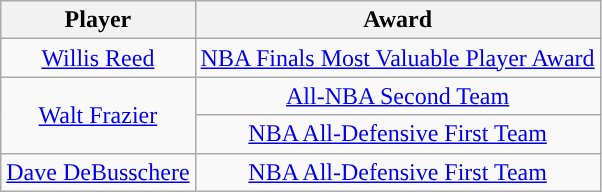<table class="wikitable sortable sortable" style="text-align: center">
<tr>
<th>Player</th>
<th>Award</th>
</tr>
<tr align="center">
<td><a href='#'>Willis Reed</a></td>
<td><a href='#'>NBA Finals Most Valuable Player Award</a></td>
</tr>
<tr align="center">
<td rowspan=2><a href='#'>Walt Frazier</a></td>
<td><a href='#'>All-NBA Second Team</a></td>
</tr>
<tr>
<td><a href='#'>NBA All-Defensive First Team</a></td>
</tr>
<tr align="center">
<td><a href='#'>Dave DeBusschere</a></td>
<td><a href='#'>NBA All-Defensive First Team</a></td>
</tr>
</table>
